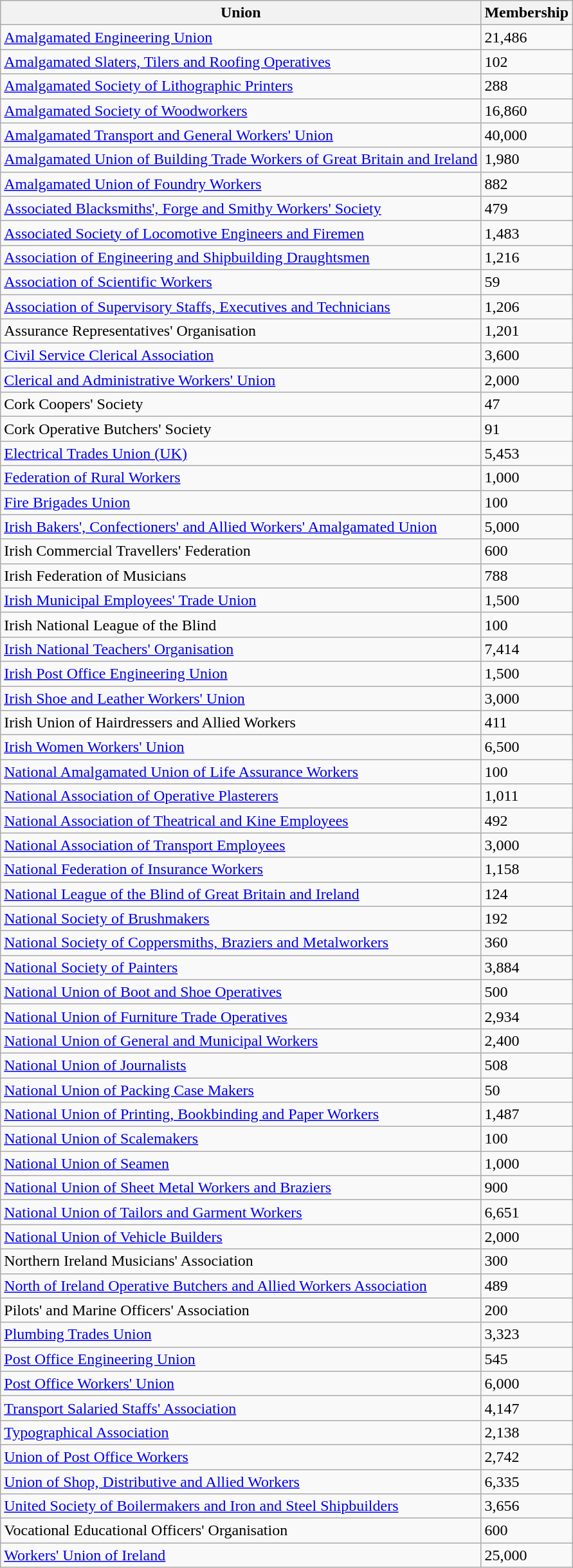<table class="wikitable sortable">
<tr>
<th>Union</th>
<th>Membership</th>
</tr>
<tr>
<td><a href='#'>Amalgamated Engineering Union</a></td>
<td>21,486</td>
</tr>
<tr>
<td><a href='#'>Amalgamated Slaters, Tilers and Roofing Operatives</a></td>
<td>102</td>
</tr>
<tr>
<td><a href='#'>Amalgamated Society of Lithographic Printers</a></td>
<td>288</td>
</tr>
<tr>
<td><a href='#'>Amalgamated Society of Woodworkers</a></td>
<td>16,860</td>
</tr>
<tr>
<td><a href='#'>Amalgamated Transport and General Workers' Union</a></td>
<td>40,000</td>
</tr>
<tr>
<td><a href='#'>Amalgamated Union of Building Trade Workers of Great Britain and Ireland</a></td>
<td>1,980</td>
</tr>
<tr>
<td><a href='#'>Amalgamated Union of Foundry Workers</a></td>
<td>882</td>
</tr>
<tr>
<td><a href='#'>Associated Blacksmiths', Forge and Smithy Workers' Society</a></td>
<td>479</td>
</tr>
<tr>
<td><a href='#'>Associated Society of Locomotive Engineers and Firemen</a></td>
<td>1,483</td>
</tr>
<tr>
<td><a href='#'>Association of Engineering and Shipbuilding Draughtsmen</a></td>
<td>1,216</td>
</tr>
<tr>
<td><a href='#'>Association of Scientific Workers</a></td>
<td>59</td>
</tr>
<tr>
<td><a href='#'>Association of Supervisory Staffs, Executives and Technicians</a></td>
<td>1,206</td>
</tr>
<tr>
<td>Assurance Representatives' Organisation</td>
<td>1,201</td>
</tr>
<tr>
<td><a href='#'>Civil Service Clerical Association</a></td>
<td>3,600</td>
</tr>
<tr>
<td><a href='#'>Clerical and Administrative Workers' Union</a></td>
<td>2,000</td>
</tr>
<tr>
<td>Cork Coopers' Society</td>
<td>47</td>
</tr>
<tr>
<td>Cork Operative Butchers' Society</td>
<td>91</td>
</tr>
<tr>
<td><a href='#'>Electrical Trades Union (UK)</a></td>
<td>5,453</td>
</tr>
<tr>
<td><a href='#'>Federation of Rural Workers</a></td>
<td>1,000</td>
</tr>
<tr>
<td><a href='#'>Fire Brigades Union</a></td>
<td>100</td>
</tr>
<tr>
<td><a href='#'>Irish Bakers', Confectioners' and Allied Workers' Amalgamated Union</a></td>
<td>5,000</td>
</tr>
<tr>
<td>Irish Commercial Travellers' Federation</td>
<td>600</td>
</tr>
<tr>
<td>Irish Federation of Musicians</td>
<td>788</td>
</tr>
<tr>
<td><a href='#'>Irish Municipal Employees' Trade Union</a></td>
<td>1,500</td>
</tr>
<tr>
<td>Irish National League of the Blind</td>
<td>100</td>
</tr>
<tr>
<td><a href='#'>Irish National Teachers' Organisation</a></td>
<td>7,414</td>
</tr>
<tr>
<td><a href='#'>Irish Post Office Engineering Union</a></td>
<td>1,500</td>
</tr>
<tr>
<td><a href='#'>Irish Shoe and Leather Workers' Union</a></td>
<td>3,000</td>
</tr>
<tr>
<td>Irish Union of Hairdressers and Allied Workers</td>
<td>411</td>
</tr>
<tr>
<td><a href='#'>Irish Women Workers' Union</a></td>
<td>6,500</td>
</tr>
<tr>
<td><a href='#'>National Amalgamated Union of Life Assurance Workers</a></td>
<td>100</td>
</tr>
<tr>
<td><a href='#'>National Association of Operative Plasterers</a></td>
<td>1,011</td>
</tr>
<tr>
<td><a href='#'>National Association of Theatrical and Kine Employees</a></td>
<td>492</td>
</tr>
<tr>
<td><a href='#'>National Association of Transport Employees</a></td>
<td>3,000</td>
</tr>
<tr>
<td><a href='#'>National Federation of Insurance Workers</a></td>
<td>1,158</td>
</tr>
<tr>
<td><a href='#'>National League of the Blind of Great Britain and Ireland</a></td>
<td>124</td>
</tr>
<tr>
<td><a href='#'>National Society of Brushmakers</a></td>
<td>192</td>
</tr>
<tr>
<td><a href='#'>National Society of Coppersmiths, Braziers and Metalworkers</a></td>
<td>360</td>
</tr>
<tr>
<td><a href='#'>National Society of Painters</a></td>
<td>3,884</td>
</tr>
<tr>
<td><a href='#'>National Union of Boot and Shoe Operatives</a></td>
<td>500</td>
</tr>
<tr>
<td><a href='#'>National Union of Furniture Trade Operatives</a></td>
<td>2,934</td>
</tr>
<tr>
<td><a href='#'>National Union of General and Municipal Workers</a></td>
<td>2,400</td>
</tr>
<tr>
<td><a href='#'>National Union of Journalists</a></td>
<td>508</td>
</tr>
<tr>
<td><a href='#'>National Union of Packing Case Makers</a></td>
<td>50</td>
</tr>
<tr>
<td><a href='#'>National Union of Printing, Bookbinding and Paper Workers</a></td>
<td>1,487</td>
</tr>
<tr>
<td><a href='#'>National Union of Scalemakers</a></td>
<td>100</td>
</tr>
<tr>
<td><a href='#'>National Union of Seamen</a></td>
<td>1,000</td>
</tr>
<tr>
<td><a href='#'>National Union of Sheet Metal Workers and Braziers</a></td>
<td>900</td>
</tr>
<tr>
<td><a href='#'>National Union of Tailors and Garment Workers</a></td>
<td>6,651</td>
</tr>
<tr>
<td><a href='#'>National Union of Vehicle Builders</a></td>
<td>2,000</td>
</tr>
<tr>
<td>Northern Ireland Musicians' Association</td>
<td>300</td>
</tr>
<tr>
<td><a href='#'>North of Ireland Operative Butchers and Allied Workers Association</a></td>
<td>489</td>
</tr>
<tr>
<td>Pilots' and Marine Officers' Association</td>
<td>200</td>
</tr>
<tr>
<td><a href='#'>Plumbing Trades Union</a></td>
<td>3,323</td>
</tr>
<tr>
<td><a href='#'>Post Office Engineering Union</a></td>
<td>545</td>
</tr>
<tr>
<td><a href='#'>Post Office Workers' Union</a></td>
<td>6,000</td>
</tr>
<tr>
<td><a href='#'>Transport Salaried Staffs' Association</a></td>
<td>4,147</td>
</tr>
<tr>
<td><a href='#'>Typographical Association</a></td>
<td>2,138</td>
</tr>
<tr>
<td><a href='#'>Union of Post Office Workers</a></td>
<td>2,742</td>
</tr>
<tr>
<td><a href='#'>Union of Shop, Distributive and Allied Workers</a></td>
<td>6,335</td>
</tr>
<tr>
<td><a href='#'>United Society of Boilermakers and Iron and Steel Shipbuilders</a></td>
<td>3,656</td>
</tr>
<tr>
<td>Vocational Educational Officers' Organisation</td>
<td>600</td>
</tr>
<tr>
<td><a href='#'>Workers' Union of Ireland</a></td>
<td>25,000</td>
</tr>
</table>
